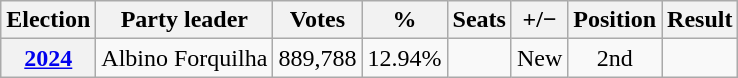<table class=wikitable style=text-align:center>
<tr>
<th>Election</th>
<th>Party leader</th>
<th>Votes</th>
<th>%</th>
<th>Seats</th>
<th>+/−</th>
<th>Position</th>
<th>Result</th>
</tr>
<tr>
<th><a href='#'>2024</a></th>
<td>Albino Forquilha</td>
<td>889,788</td>
<td>12.94%</td>
<td></td>
<td>New</td>
<td> 2nd</td>
<td></td>
</tr>
</table>
